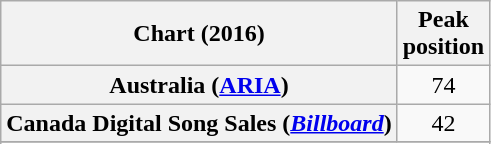<table class="wikitable sortable plainrowheaders" style="text-align:center">
<tr>
<th scope="col">Chart (2016)</th>
<th scope="col">Peak<br> position</th>
</tr>
<tr>
<th scope="row">Australia (<a href='#'>ARIA</a>)</th>
<td>74</td>
</tr>
<tr>
<th scope="row">Canada Digital Song Sales (<em><a href='#'>Billboard</a></em>)</th>
<td>42</td>
</tr>
<tr>
</tr>
<tr>
</tr>
<tr>
</tr>
<tr>
</tr>
<tr>
</tr>
<tr>
</tr>
<tr>
</tr>
</table>
